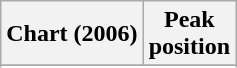<table class="wikitable plainrowheaders">
<tr>
<th>Chart (2006)</th>
<th>Peak<br>position</th>
</tr>
<tr>
</tr>
<tr>
</tr>
<tr>
</tr>
</table>
